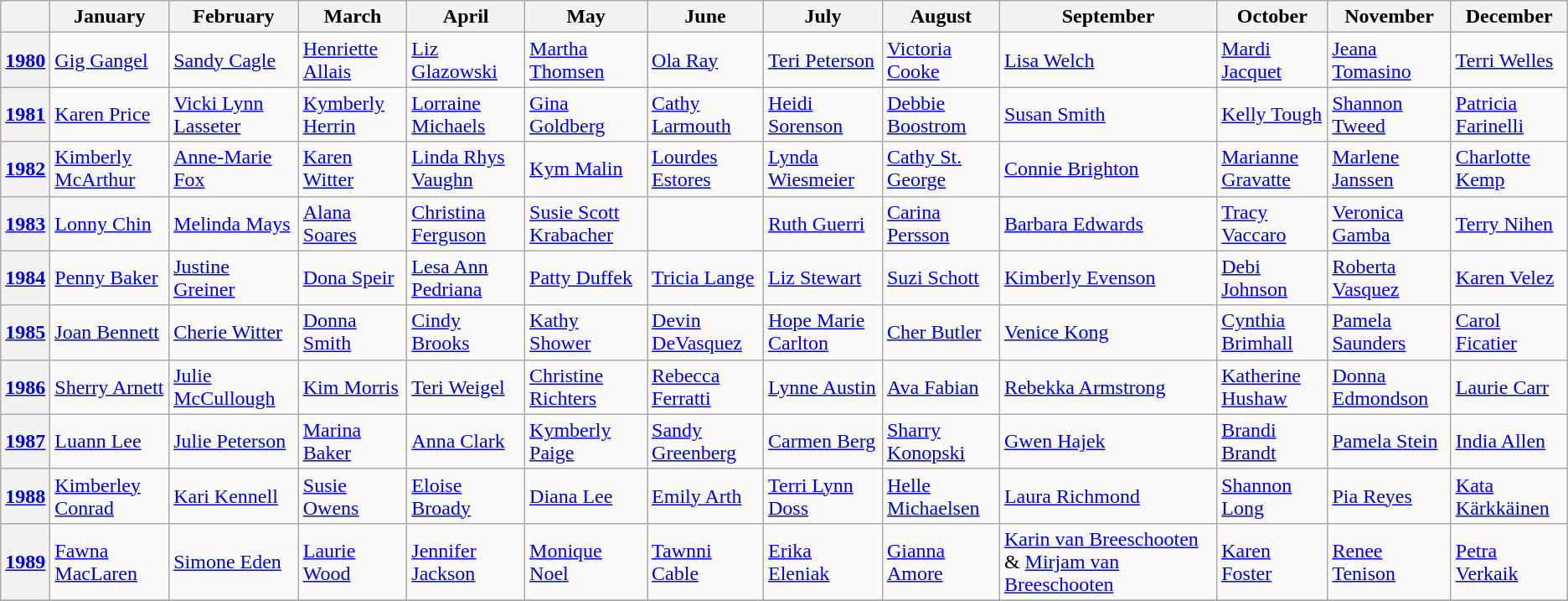<table class="wikitable">
<tr>
<th> </th>
<th>January</th>
<th>February</th>
<th>March</th>
<th>April</th>
<th>May</th>
<th>June</th>
<th>July</th>
<th>August</th>
<th>September</th>
<th>October</th>
<th>November</th>
<th>December</th>
</tr>
<tr>
<th><a href='#'>1980</a></th>
<td><a href='#'>Gig Gangel</a></td>
<td><a href='#'>Sandy Cagle</a></td>
<td><a href='#'>Henriette Allais</a></td>
<td><a href='#'>Liz Glazowski</a></td>
<td><a href='#'>Martha Thomsen</a></td>
<td><a href='#'>Ola Ray</a></td>
<td><a href='#'>Teri Peterson</a></td>
<td><a href='#'>Victoria Cooke</a></td>
<td><a href='#'>Lisa Welch</a></td>
<td><a href='#'>Mardi Jacquet</a></td>
<td><a href='#'>Jeana Tomasino</a></td>
<td> <a href='#'>Terri Welles</a></td>
</tr>
<tr>
<th><a href='#'>1981</a></th>
<td><a href='#'>Karen Price</a></td>
<td><a href='#'>Vicki Lynn Lasseter</a></td>
<td><a href='#'>Kymberly Herrin</a></td>
<td><a href='#'>Lorraine Michaels</a></td>
<td><a href='#'>Gina Goldberg</a></td>
<td><a href='#'>Cathy Larmouth</a></td>
<td><a href='#'>Heidi Sorenson</a></td>
<td><a href='#'>Debbie Boostrom</a></td>
<td><a href='#'>Susan Smith</a></td>
<td><a href='#'>Kelly Tough</a></td>
<td> <a href='#'>Shannon Tweed</a></td>
<td><a href='#'>Patricia Farinelli</a></td>
</tr>
<tr>
<th><a href='#'>1982</a></th>
<td><a href='#'>Kimberly McArthur</a></td>
<td><a href='#'>Anne-Marie Fox</a></td>
<td><a href='#'>Karen Witter</a></td>
<td><a href='#'>Linda Rhys Vaughn</a></td>
<td><a href='#'>Kym Malin</a></td>
<td><a href='#'>Lourdes Estores</a></td>
<td><a href='#'>Lynda Wiesmeier</a></td>
<td><a href='#'>Cathy St. George</a></td>
<td><a href='#'>Connie Brighton</a></td>
<td> <a href='#'>Marianne Gravatte</a></td>
<td><a href='#'>Marlene Janssen</a></td>
<td><a href='#'>Charlotte Kemp</a></td>
</tr>
<tr>
<th><a href='#'>1983</a></th>
<td><a href='#'>Lonny Chin</a></td>
<td><a href='#'>Melinda Mays</a></td>
<td><a href='#'>Alana Soares</a></td>
<td><a href='#'>Christina Ferguson</a></td>
<td><a href='#'>Susie Scott Krabacher</a></td>
<td></td>
<td><a href='#'>Ruth Guerri</a></td>
<td><a href='#'>Carina Persson</a></td>
<td> <a href='#'>Barbara Edwards</a></td>
<td><a href='#'>Tracy Vaccaro</a></td>
<td><a href='#'>Veronica Gamba</a></td>
<td><a href='#'>Terry Nihen</a></td>
</tr>
<tr>
<th><a href='#'>1984</a></th>
<td><a href='#'>Penny Baker</a></td>
<td><a href='#'>Justine Greiner</a></td>
<td><a href='#'>Dona Speir</a></td>
<td><a href='#'>Lesa Ann Pedriana</a></td>
<td><a href='#'>Patty Duffek</a></td>
<td><a href='#'>Tricia Lange</a></td>
<td><a href='#'>Liz Stewart</a></td>
<td><a href='#'>Suzi Schott</a></td>
<td><a href='#'>Kimberly Evenson</a></td>
<td><a href='#'>Debi Johnson</a></td>
<td><a href='#'>Roberta Vasquez</a></td>
<td> <a href='#'>Karen Velez</a></td>
</tr>
<tr>
<th><a href='#'>1985</a></th>
<td><a href='#'>Joan Bennett</a></td>
<td><a href='#'>Cherie Witter</a></td>
<td><a href='#'>Donna Smith</a></td>
<td><a href='#'>Cindy Brooks</a></td>
<td> <a href='#'>Kathy Shower</a></td>
<td><a href='#'>Devin DeVasquez</a></td>
<td><a href='#'>Hope Marie Carlton</a></td>
<td><a href='#'>Cher Butler</a></td>
<td><a href='#'>Venice Kong</a></td>
<td><a href='#'>Cynthia Brimhall</a></td>
<td><a href='#'>Pamela Saunders</a></td>
<td><a href='#'>Carol Ficatier</a></td>
</tr>
<tr>
<th><a href='#'>1986</a></th>
<td><a href='#'>Sherry Arnett</a></td>
<td><a href='#'>Julie McCullough</a></td>
<td><a href='#'>Kim Morris</a></td>
<td><a href='#'>Teri Weigel</a></td>
<td><a href='#'>Christine Richters</a></td>
<td><a href='#'>Rebecca Ferratti</a></td>
<td><a href='#'>Lynne Austin</a></td>
<td><a href='#'>Ava Fabian</a></td>
<td><a href='#'>Rebekka Armstrong</a></td>
<td><a href='#'>Katherine Hushaw</a></td>
<td> <a href='#'>Donna Edmondson</a></td>
<td><a href='#'>Laurie Carr</a></td>
</tr>
<tr>
<th><a href='#'>1987</a></th>
<td><a href='#'>Luann Lee</a></td>
<td><a href='#'>Julie Peterson</a></td>
<td><a href='#'>Marina Baker</a></td>
<td><a href='#'>Anna Clark</a></td>
<td><a href='#'>Kymberly Paige</a></td>
<td><a href='#'>Sandy Greenberg</a></td>
<td><a href='#'>Carmen Berg</a></td>
<td><a href='#'>Sharry Konopski</a></td>
<td><a href='#'>Gwen Hajek</a></td>
<td><a href='#'>Brandi Brandt</a></td>
<td><a href='#'>Pamela Stein</a></td>
<td> <a href='#'>India Allen</a></td>
</tr>
<tr>
<th><a href='#'>1988</a></th>
<td> <a href='#'>Kimberley Conrad</a></td>
<td><a href='#'>Kari Kennell</a></td>
<td><a href='#'>Susie Owens</a></td>
<td><a href='#'>Eloise Broady</a></td>
<td><a href='#'>Diana Lee</a></td>
<td><a href='#'>Emily Arth</a></td>
<td><a href='#'>Terri Lynn Doss</a></td>
<td><a href='#'>Helle Michaelsen</a></td>
<td><a href='#'>Laura Richmond</a></td>
<td><a href='#'>Shannon Long</a></td>
<td><a href='#'>Pia Reyes</a></td>
<td><a href='#'>Kata Kärkkäinen</a></td>
</tr>
<tr>
<th><a href='#'>1989</a></th>
<td><a href='#'>Fawna MacLaren</a></td>
<td><a href='#'>Simone Eden</a></td>
<td><a href='#'>Laurie Wood</a></td>
<td><a href='#'>Jennifer Jackson</a></td>
<td><a href='#'>Monique Noel</a></td>
<td><a href='#'>Tawnni Cable</a></td>
<td><a href='#'>Erika Eleniak</a></td>
<td><a href='#'>Gianna Amore</a></td>
<td><a href='#'>Karin van Breeschooten</a> & <a href='#'>Mirjam van Breeschooten</a></td>
<td><a href='#'>Karen Foster</a></td>
<td> <a href='#'>Renee Tenison</a></td>
<td><a href='#'>Petra Verkaik</a></td>
</tr>
<tr>
</tr>
</table>
